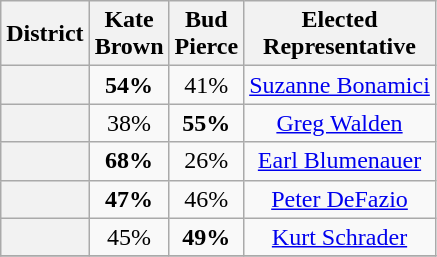<table class=wikitable>
<tr>
<th>District</th>
<th>Kate<br>Brown</th>
<th>Bud<br>Pierce</th>
<th>Elected<br>Representative</th>
</tr>
<tr align=center>
<th></th>
<td><strong>54%</strong></td>
<td>41%</td>
<td><a href='#'>Suzanne Bonamici</a></td>
</tr>
<tr align=center>
<th></th>
<td>38%</td>
<td><strong>55%</strong></td>
<td><a href='#'>Greg Walden</a></td>
</tr>
<tr align=center>
<th></th>
<td><strong>68%</strong></td>
<td>26%</td>
<td><a href='#'>Earl Blumenauer</a></td>
</tr>
<tr align=center>
<th></th>
<td><strong>47%</strong></td>
<td>46%</td>
<td><a href='#'>Peter DeFazio</a></td>
</tr>
<tr align=center>
<th></th>
<td>45%</td>
<td><strong>49%</strong></td>
<td><a href='#'>Kurt Schrader</a></td>
</tr>
<tr align=center>
</tr>
</table>
